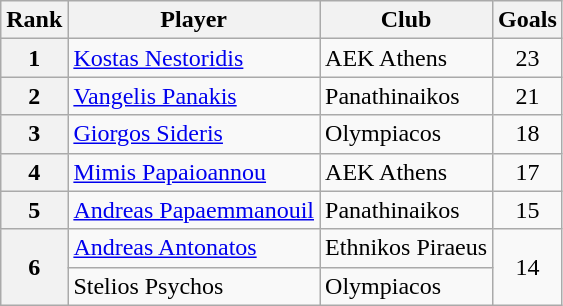<table class="wikitable" style="text-align:center">
<tr>
<th>Rank</th>
<th>Player</th>
<th>Club</th>
<th>Goals</th>
</tr>
<tr>
<th>1</th>
<td align="left"> <a href='#'>Kostas Nestoridis</a></td>
<td align="left">AEK Athens</td>
<td>23</td>
</tr>
<tr>
<th>2</th>
<td align="left"> <a href='#'>Vangelis Panakis</a></td>
<td align="left">Panathinaikos</td>
<td>21</td>
</tr>
<tr>
<th>3</th>
<td align="left"> <a href='#'>Giorgos Sideris</a></td>
<td align="left">Olympiacos</td>
<td>18</td>
</tr>
<tr>
<th>4</th>
<td align="left"> <a href='#'>Mimis Papaioannou</a></td>
<td align="left">AEK Athens</td>
<td>17</td>
</tr>
<tr>
<th>5</th>
<td align="left"> <a href='#'>Andreas Papaemmanouil</a></td>
<td align="left">Panathinaikos</td>
<td>15</td>
</tr>
<tr>
<th rowspan="2">6</th>
<td align="left"> <a href='#'>Andreas Antonatos</a></td>
<td align="left">Ethnikos Piraeus</td>
<td rowspan="2">14</td>
</tr>
<tr>
<td align="left"> Stelios Psychos</td>
<td align="left">Olympiacos</td>
</tr>
</table>
